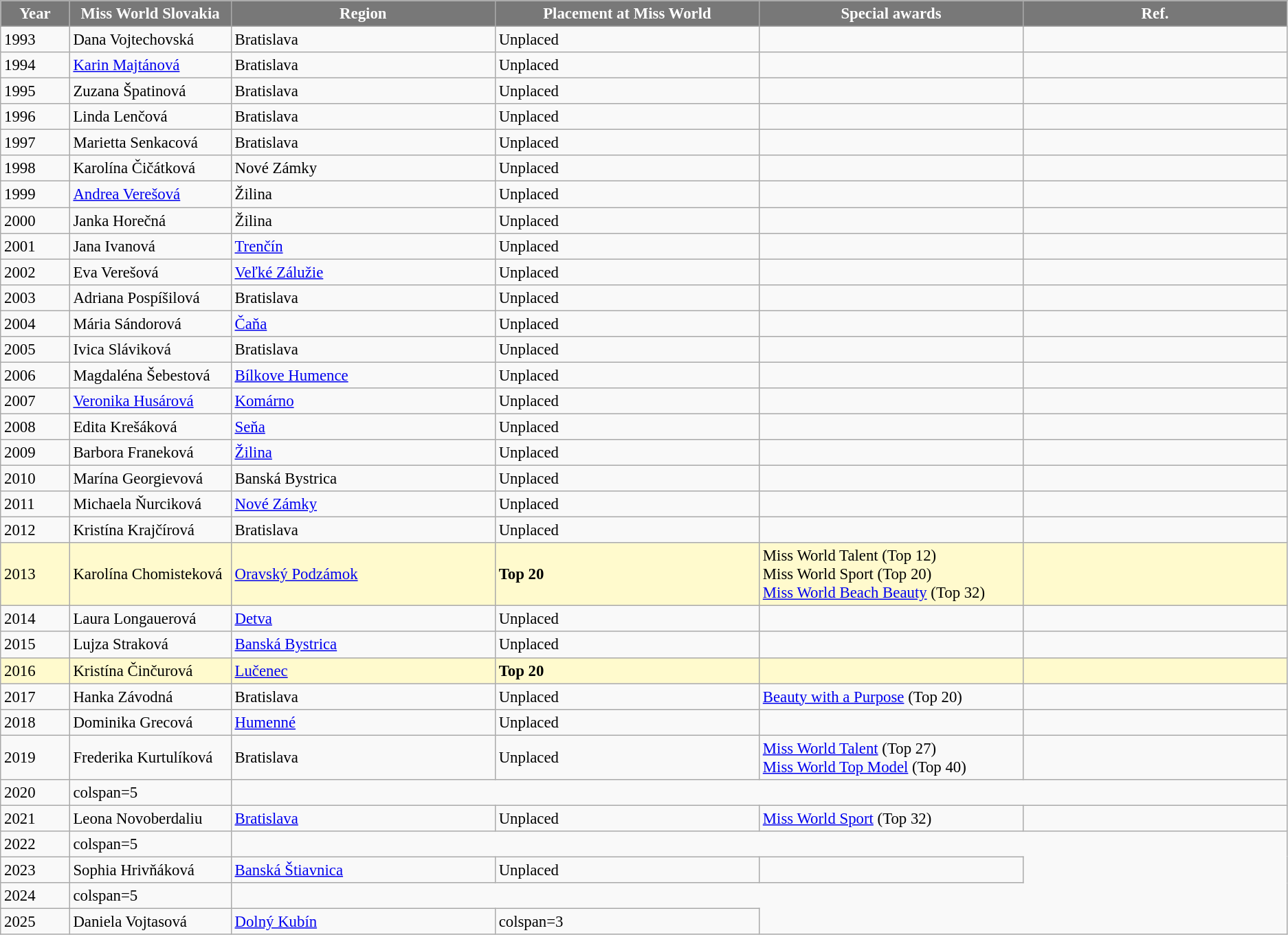<table class="wikitable " style="font-size: 95%;">
<tr>
<th width="60" style="background-color:#787878;color:#FFFFFF;">Year</th>
<th width="150" style="background-color:#787878;color:#FFFFFF;">Miss World Slovakia</th>
<th width="250" style="background-color:#787878;color:#FFFFFF;">Region</th>
<th width="250" style="background-color:#787878;color:#FFFFFF;">Placement at Miss World</th>
<th width="250" style="background-color:#787878;color:#FFFFFF;">Special awards</th>
<th width="250" style="background-color:#787878;color:#FFFFFF;">Ref.</th>
</tr>
<tr>
<td>1993</td>
<td>Dana Vojtechovská</td>
<td>Bratislava</td>
<td>Unplaced</td>
<td></td>
<td></td>
</tr>
<tr>
<td>1994</td>
<td><a href='#'>Karin Majtánová</a></td>
<td>Bratislava</td>
<td>Unplaced</td>
<td></td>
<td></td>
</tr>
<tr>
<td>1995</td>
<td>Zuzana Špatinová</td>
<td>Bratislava</td>
<td>Unplaced</td>
<td></td>
<td></td>
</tr>
<tr>
<td>1996</td>
<td>Linda Lenčová</td>
<td>Bratislava</td>
<td>Unplaced</td>
<td></td>
<td></td>
</tr>
<tr>
<td>1997</td>
<td>Marietta Senkacová</td>
<td>Bratislava</td>
<td>Unplaced</td>
<td></td>
<td></td>
</tr>
<tr>
<td>1998</td>
<td>Karolína Čičátková</td>
<td>Nové Zámky</td>
<td>Unplaced</td>
<td></td>
<td></td>
</tr>
<tr>
<td>1999</td>
<td><a href='#'>Andrea Verešová</a></td>
<td>Žilina</td>
<td>Unplaced</td>
<td></td>
<td></td>
</tr>
<tr>
<td>2000</td>
<td>Janka Horečná</td>
<td>Žilina</td>
<td>Unplaced</td>
<td></td>
<td></td>
</tr>
<tr>
<td>2001</td>
<td>Jana Ivanová</td>
<td><a href='#'>Trenčín</a></td>
<td>Unplaced</td>
<td></td>
<td></td>
</tr>
<tr>
<td>2002</td>
<td>Eva Verešová</td>
<td><a href='#'>Veľké Zálužie</a></td>
<td>Unplaced</td>
<td></td>
<td></td>
</tr>
<tr>
<td>2003</td>
<td>Adriana Pospíšilová</td>
<td>Bratislava</td>
<td>Unplaced</td>
<td></td>
<td></td>
</tr>
<tr>
<td>2004</td>
<td>Mária Sándorová</td>
<td><a href='#'>Čaňa</a></td>
<td>Unplaced</td>
<td></td>
<td></td>
</tr>
<tr>
<td>2005</td>
<td>Ivica Sláviková</td>
<td>Bratislava</td>
<td>Unplaced</td>
<td></td>
<td></td>
</tr>
<tr>
<td>2006</td>
<td>Magdaléna Šebestová</td>
<td><a href='#'>Bílkove Humence</a></td>
<td>Unplaced</td>
<td></td>
<td></td>
</tr>
<tr>
<td>2007</td>
<td><a href='#'>Veronika Husárová</a></td>
<td><a href='#'>Komárno</a></td>
<td>Unplaced</td>
<td></td>
<td></td>
</tr>
<tr>
<td>2008</td>
<td>Edita Krešáková</td>
<td><a href='#'>Seňa</a></td>
<td>Unplaced</td>
<td></td>
<td></td>
</tr>
<tr>
<td>2009</td>
<td>Barbora Franeková</td>
<td><a href='#'>Žilina</a></td>
<td>Unplaced</td>
<td></td>
<td></td>
</tr>
<tr>
<td>2010</td>
<td>Marína Georgievová</td>
<td>Banská Bystrica</td>
<td>Unplaced</td>
<td></td>
<td></td>
</tr>
<tr>
<td>2011</td>
<td>Michaela Ňurciková</td>
<td><a href='#'>Nové Zámky</a></td>
<td>Unplaced</td>
<td></td>
<td></td>
</tr>
<tr>
<td>2012</td>
<td>Kristína Krajčírová</td>
<td>Bratislava</td>
<td>Unplaced</td>
<td></td>
<td></td>
</tr>
<tr style="background:#FFFACD;">
<td>2013</td>
<td>Karolína Chomisteková</td>
<td><a href='#'>Oravský Podzámok</a></td>
<td><strong>Top 20</strong></td>
<td>Miss World Talent (Top 12)<br>Miss World Sport (Top 20)<br><a href='#'>Miss World Beach Beauty</a> (Top 32)</td>
<td></td>
</tr>
<tr>
<td>2014</td>
<td>Laura Longauerová</td>
<td><a href='#'>Detva</a></td>
<td>Unplaced</td>
<td></td>
<td></td>
</tr>
<tr>
<td>2015</td>
<td>Lujza Straková</td>
<td><a href='#'>Banská Bystrica</a></td>
<td>Unplaced</td>
<td></td>
<td></td>
</tr>
<tr style="background:#FFFACD;">
<td>2016</td>
<td>Kristína Činčurová</td>
<td><a href='#'>Lučenec</a></td>
<td><strong>Top 20</strong></td>
<td></td>
<td></td>
</tr>
<tr>
<td>2017</td>
<td>Hanka Závodná</td>
<td>Bratislava</td>
<td>Unplaced</td>
<td><a href='#'>Beauty with a Purpose</a> (Top 20)</td>
<td></td>
</tr>
<tr>
<td>2018</td>
<td>Dominika Grecová</td>
<td><a href='#'>Humenné</a></td>
<td>Unplaced</td>
<td></td>
<td></td>
</tr>
<tr>
<td>2019</td>
<td>Frederika Kurtulíková</td>
<td>Bratislava</td>
<td>Unplaced</td>
<td><a href='#'>Miss World Talent</a> (Top 27)<br><a href='#'>Miss World Top Model</a> (Top 40)</td>
<td></td>
</tr>
<tr>
<td>2020</td>
<td>colspan=5 </td>
</tr>
<tr>
<td>2021</td>
<td>Leona Novoberdaliu</td>
<td><a href='#'>Bratislava</a></td>
<td>Unplaced</td>
<td><a href='#'>Miss World Sport</a> (Top 32)</td>
<td></td>
</tr>
<tr>
<td>2022</td>
<td>colspan=5 </td>
</tr>
<tr>
<td>2023</td>
<td>Sophia Hrivňáková</td>
<td><a href='#'>Banská Štiavnica</a></td>
<td>Unplaced</td>
<td></td>
</tr>
<tr>
<td>2024</td>
<td>colspan=5 </td>
</tr>
<tr>
<td>2025</td>
<td>Daniela Vojtasová</td>
<td><a href='#'>Dolný Kubín</a></td>
<td>colspan=3 </td>
</tr>
</table>
